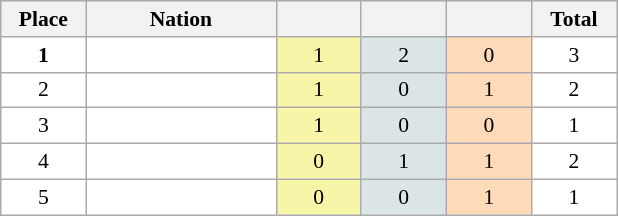<table class=wikitable style="border:1px solid #AAAAAA;font-size:90%">
<tr bgcolor="#EFEFEF">
<th width=50>Place</th>
<th width=120>Nation</th>
<th width=50></th>
<th width=50></th>
<th width=50></th>
<th width=50>Total</th>
</tr>
<tr align="center" valign="top" bgcolor="#FFFFFF">
<td><strong>1</strong></td>
<td align="left"><strong></strong></td>
<td style="background:#F7F6A8;">1</td>
<td style="background:#DCE5E5;">2</td>
<td style="background:#FFDAB9;">0</td>
<td>3</td>
</tr>
<tr align="center" valign="top" bgcolor="#FFFFFF">
<td>2</td>
<td align="left"></td>
<td style="background:#F7F6A8;">1</td>
<td style="background:#DCE5E5;">0</td>
<td style="background:#FFDAB9;">1</td>
<td>2</td>
</tr>
<tr align="center" valign="top" bgcolor="#FFFFFF">
<td>3</td>
<td align="left"></td>
<td style="background:#F7F6A8;">1</td>
<td style="background:#DCE5E5;">0</td>
<td style="background:#FFDAB9;">0</td>
<td>1</td>
</tr>
<tr align="center" valign="top" bgcolor="#FFFFFF">
<td>4</td>
<td align="left"></td>
<td style="background:#F7F6A8;">0</td>
<td style="background:#DCE5E5;">1</td>
<td style="background:#FFDAB9;">1</td>
<td>2</td>
</tr>
<tr align="center" valign="top" bgcolor="#FFFFFF">
<td>5</td>
<td align="left"></td>
<td style="background:#F7F6A8;">0</td>
<td style="background:#DCE5E5;">0</td>
<td style="background:#FFDAB9;">1</td>
<td>1</td>
</tr>
</table>
